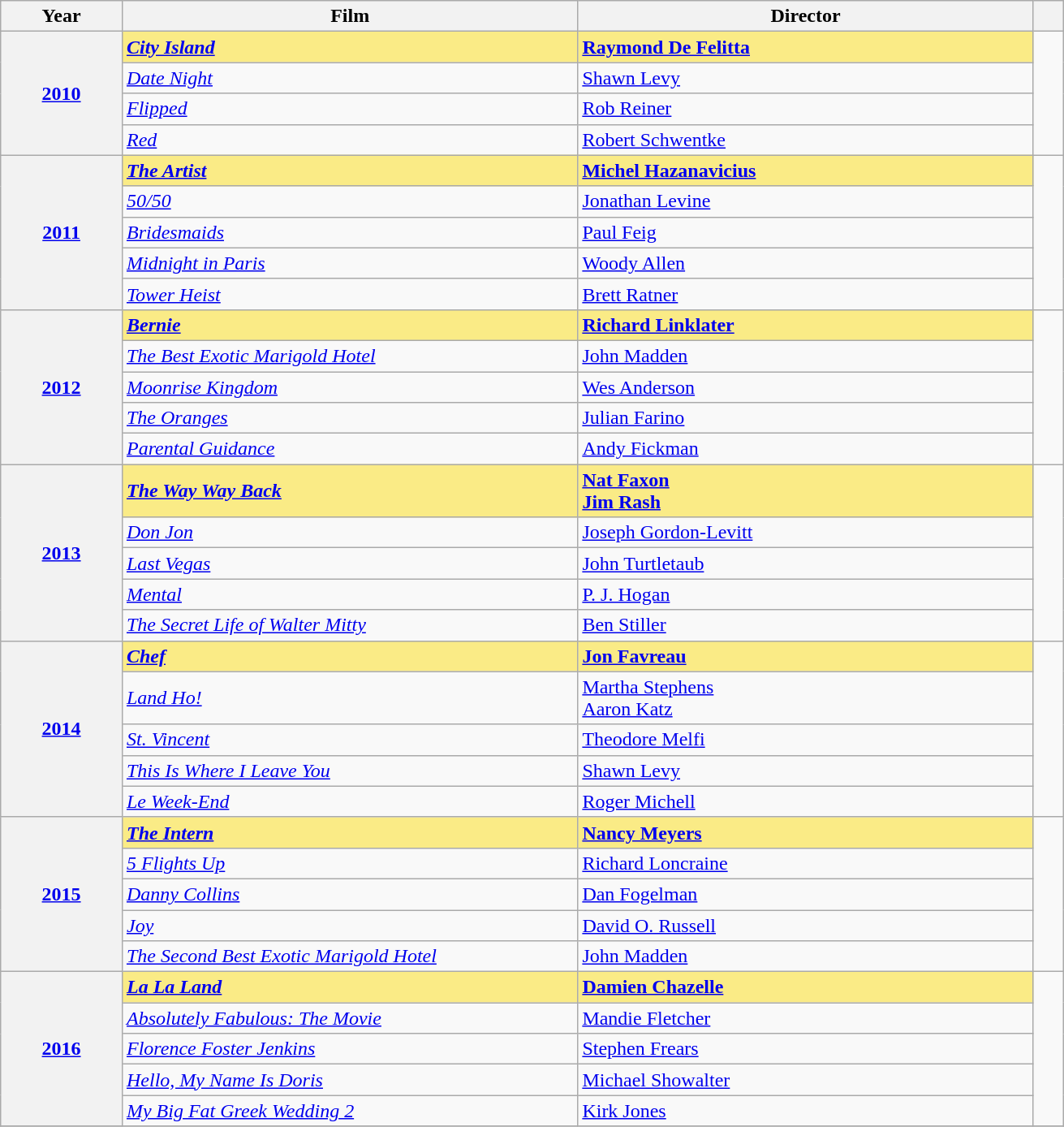<table class="wikitable">
<tr>
<th scope="col" style="width:8%;">Year</th>
<th scope="col" style="width:30%;">Film</th>
<th scope="col" style="width:30%;">Director</th>
<th scope="col" style="width:2%;" class="unsortable"></th>
</tr>
<tr>
<th scope="row" rowspan=4 style="text-align:center;"><a href='#'>2010</a><br></th>
<td style="background:#FAEB86;"><strong><em><a href='#'>City Island</a></em></strong></td>
<td style="background:#FAEB86;"><strong><a href='#'>Raymond De Felitta</a></strong></td>
<td rowspan="4"></td>
</tr>
<tr>
<td><em><a href='#'>Date Night</a></em></td>
<td><a href='#'>Shawn Levy</a></td>
</tr>
<tr>
<td><em><a href='#'>Flipped</a></em></td>
<td><a href='#'>Rob Reiner</a></td>
</tr>
<tr>
<td><em><a href='#'>Red</a></em></td>
<td><a href='#'>Robert Schwentke</a></td>
</tr>
<tr>
<th scope="row" rowspan=5 style="text-align:center;"><a href='#'>2011</a><br></th>
<td style="background:#FAEB86;"><strong><em><a href='#'>The Artist</a></em></strong></td>
<td style="background:#FAEB86;"><strong><a href='#'>Michel Hazanavicius</a></strong></td>
<td rowspan="5"></td>
</tr>
<tr>
<td><em><a href='#'>50/50</a></em></td>
<td><a href='#'>Jonathan Levine</a></td>
</tr>
<tr>
<td><em><a href='#'>Bridesmaids</a></em></td>
<td><a href='#'>Paul Feig</a></td>
</tr>
<tr>
<td><em><a href='#'>Midnight in Paris</a></em></td>
<td><a href='#'>Woody Allen</a></td>
</tr>
<tr>
<td><em><a href='#'>Tower Heist</a></em></td>
<td><a href='#'>Brett Ratner</a></td>
</tr>
<tr>
<th scope="row" rowspan=5 style="text-align:center;"><a href='#'>2012</a><br></th>
<td style="background:#FAEB86;"><strong><em><a href='#'>Bernie</a></em></strong></td>
<td style="background:#FAEB86;"><strong><a href='#'>Richard Linklater</a></strong></td>
<td rowspan="5"></td>
</tr>
<tr>
<td><em><a href='#'>The Best Exotic Marigold Hotel</a></em></td>
<td><a href='#'>John Madden</a></td>
</tr>
<tr>
<td><em><a href='#'>Moonrise Kingdom</a></em></td>
<td><a href='#'>Wes Anderson</a></td>
</tr>
<tr>
<td><em><a href='#'>The Oranges</a></em></td>
<td><a href='#'>Julian Farino</a></td>
</tr>
<tr>
<td><em><a href='#'>Parental Guidance</a></em></td>
<td><a href='#'>Andy Fickman</a></td>
</tr>
<tr>
<th scope="row" rowspan=5 style="text-align:center;"><a href='#'>2013</a><br></th>
<td style="background:#FAEB86;"><strong><em><a href='#'>The Way Way Back</a></em></strong></td>
<td style="background:#FAEB86;"><strong><a href='#'>Nat Faxon</a><br> <a href='#'>Jim Rash</a></strong></td>
<td rowspan="5"></td>
</tr>
<tr>
<td><em><a href='#'>Don Jon</a></em></td>
<td><a href='#'>Joseph Gordon-Levitt</a></td>
</tr>
<tr>
<td><em><a href='#'>Last Vegas</a></em></td>
<td><a href='#'>John Turtletaub</a></td>
</tr>
<tr>
<td><em><a href='#'>Mental</a></em></td>
<td><a href='#'>P. J. Hogan</a></td>
</tr>
<tr>
<td><em><a href='#'>The Secret Life of Walter Mitty</a></em></td>
<td><a href='#'>Ben Stiller</a></td>
</tr>
<tr>
<th scope="row" rowspan=5 style="text-align:center;"><a href='#'>2014</a><br></th>
<td style="background:#FAEB86;"><strong><em><a href='#'>Chef</a></em></strong></td>
<td style="background:#FAEB86;"><strong><a href='#'>Jon Favreau</a></strong></td>
<td rowspan="5"></td>
</tr>
<tr>
<td><em><a href='#'>Land Ho!</a></em></td>
<td><a href='#'>Martha Stephens</a> <br> <a href='#'>Aaron Katz</a></td>
</tr>
<tr>
<td><em><a href='#'>St. Vincent</a></em></td>
<td><a href='#'>Theodore Melfi</a></td>
</tr>
<tr>
<td><em><a href='#'>This Is Where I Leave You</a></em></td>
<td><a href='#'>Shawn Levy</a></td>
</tr>
<tr>
<td><em><a href='#'>Le Week-End</a></em></td>
<td><a href='#'>Roger Michell</a></td>
</tr>
<tr>
<th scope="row" rowspan=5 style="text-align:center;"><a href='#'>2015</a><br></th>
<td style="background:#FAEB86;"><strong><em><a href='#'>The Intern</a></em></strong></td>
<td style="background:#FAEB86;"><strong><a href='#'>Nancy Meyers</a></strong></td>
<td rowspan="5"></td>
</tr>
<tr>
<td><em><a href='#'>5 Flights Up</a></em></td>
<td><a href='#'>Richard Loncraine</a></td>
</tr>
<tr>
<td><em><a href='#'>Danny Collins</a></em></td>
<td><a href='#'>Dan Fogelman</a></td>
</tr>
<tr>
<td><em><a href='#'>Joy</a></em></td>
<td><a href='#'>David O. Russell</a></td>
</tr>
<tr>
<td><em><a href='#'>The Second Best Exotic Marigold Hotel</a></em></td>
<td><a href='#'>John Madden</a></td>
</tr>
<tr>
<th scope="row" rowspan=5 style="text-align:center;"><a href='#'>2016</a><br></th>
<td style="background:#FAEB86;"><strong><em><a href='#'>La La Land</a></em></strong></td>
<td style="background:#FAEB86;"><strong><a href='#'>Damien Chazelle</a></strong></td>
<td rowspan="5"></td>
</tr>
<tr>
<td><em><a href='#'>Absolutely Fabulous: The Movie</a></em></td>
<td><a href='#'>Mandie Fletcher</a></td>
</tr>
<tr>
<td><em><a href='#'>Florence Foster Jenkins</a></em></td>
<td><a href='#'>Stephen Frears</a></td>
</tr>
<tr>
<td><em><a href='#'>Hello, My Name Is Doris</a></em></td>
<td><a href='#'>Michael Showalter</a></td>
</tr>
<tr>
<td><em><a href='#'>My Big Fat Greek Wedding 2</a></em></td>
<td><a href='#'>Kirk Jones</a></td>
</tr>
<tr>
</tr>
</table>
